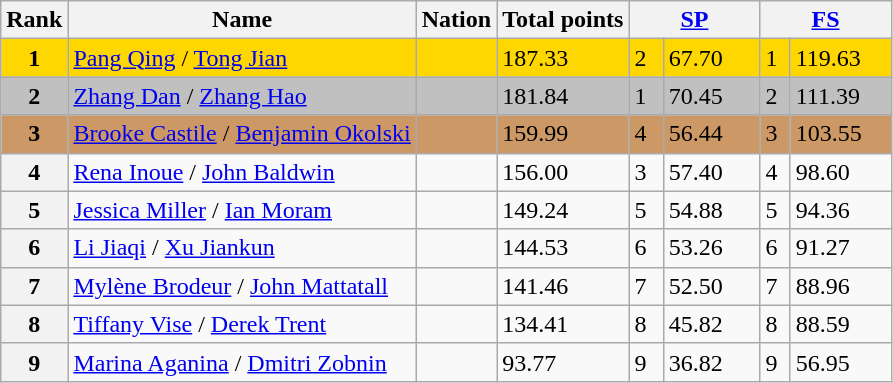<table class="wikitable">
<tr>
<th>Rank</th>
<th>Name</th>
<th>Nation</th>
<th>Total points</th>
<th colspan="2" width="80px"><a href='#'>SP</a></th>
<th colspan="2" width="80px"><a href='#'>FS</a></th>
</tr>
<tr bgcolor="gold">
<td align="center"><strong>1</strong></td>
<td><a href='#'>Pang Qing</a> / <a href='#'>Tong Jian</a></td>
<td></td>
<td>187.33</td>
<td>2</td>
<td>67.70</td>
<td>1</td>
<td>119.63</td>
</tr>
<tr bgcolor="silver">
<td align="center"><strong>2</strong></td>
<td><a href='#'>Zhang Dan</a> / <a href='#'>Zhang Hao</a></td>
<td></td>
<td>181.84</td>
<td>1</td>
<td>70.45</td>
<td>2</td>
<td>111.39</td>
</tr>
<tr bgcolor="cc9966">
<td align="center"><strong>3</strong></td>
<td><a href='#'>Brooke Castile</a> / <a href='#'>Benjamin Okolski</a></td>
<td></td>
<td>159.99</td>
<td>4</td>
<td>56.44</td>
<td>3</td>
<td>103.55</td>
</tr>
<tr>
<th>4</th>
<td><a href='#'>Rena Inoue</a> / <a href='#'>John Baldwin</a></td>
<td></td>
<td>156.00</td>
<td>3</td>
<td>57.40</td>
<td>4</td>
<td>98.60</td>
</tr>
<tr>
<th>5</th>
<td><a href='#'>Jessica Miller</a> / <a href='#'>Ian Moram</a></td>
<td></td>
<td>149.24</td>
<td>5</td>
<td>54.88</td>
<td>5</td>
<td>94.36</td>
</tr>
<tr>
<th>6</th>
<td><a href='#'>Li Jiaqi</a> / <a href='#'>Xu Jiankun</a></td>
<td></td>
<td>144.53</td>
<td>6</td>
<td>53.26</td>
<td>6</td>
<td>91.27</td>
</tr>
<tr>
<th>7</th>
<td><a href='#'>Mylène Brodeur</a> / <a href='#'>John Mattatall</a></td>
<td></td>
<td>141.46</td>
<td>7</td>
<td>52.50</td>
<td>7</td>
<td>88.96</td>
</tr>
<tr>
<th>8</th>
<td><a href='#'>Tiffany Vise</a> / <a href='#'>Derek Trent</a></td>
<td></td>
<td>134.41</td>
<td>8</td>
<td>45.82</td>
<td>8</td>
<td>88.59</td>
</tr>
<tr>
<th>9</th>
<td><a href='#'>Marina Aganina</a> / <a href='#'>Dmitri Zobnin</a></td>
<td></td>
<td>93.77</td>
<td>9</td>
<td>36.82</td>
<td>9</td>
<td>56.95</td>
</tr>
</table>
